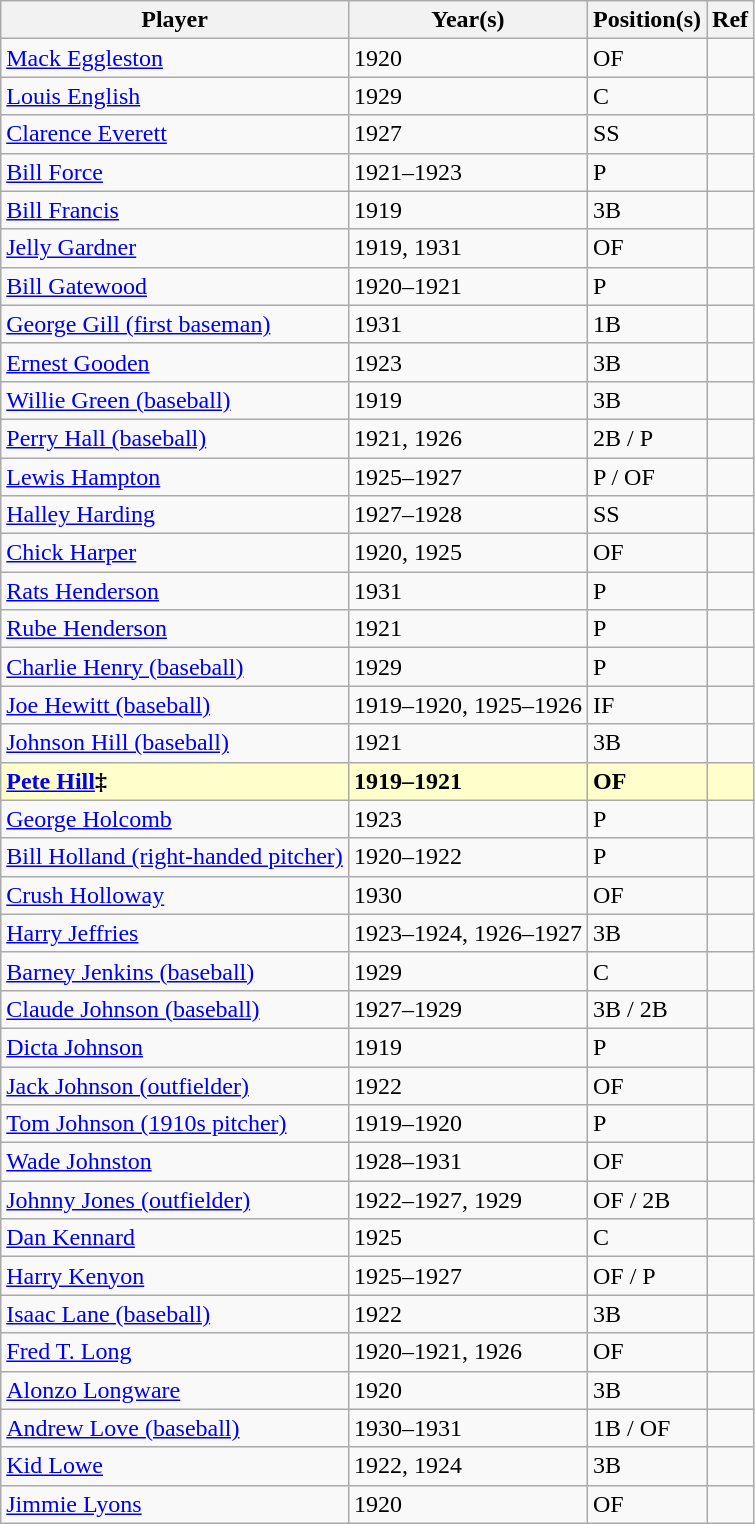<table class="wikitable">
<tr>
<th>Player</th>
<th>Year(s)</th>
<th>Position(s)</th>
<th>Ref</th>
</tr>
<tr>
<td><a href='#'>Mack Eggleston</a></td>
<td>1920</td>
<td>OF</td>
<td></td>
</tr>
<tr>
<td><a href='#'>Louis English</a></td>
<td>1929</td>
<td>C</td>
<td></td>
</tr>
<tr>
<td><a href='#'>Clarence Everett</a></td>
<td>1927</td>
<td>SS</td>
<td></td>
</tr>
<tr>
<td><a href='#'>Bill Force</a></td>
<td>1921–1923</td>
<td>P</td>
<td></td>
</tr>
<tr>
<td><a href='#'>Bill Francis</a></td>
<td>1919</td>
<td>3B</td>
<td></td>
</tr>
<tr>
<td><a href='#'>Jelly Gardner</a></td>
<td>1919, 1931</td>
<td>OF</td>
<td></td>
</tr>
<tr>
<td><a href='#'>Bill Gatewood</a></td>
<td>1920–1921</td>
<td>P</td>
<td></td>
</tr>
<tr>
<td><a href='#'>George Gill (first baseman)</a></td>
<td>1931</td>
<td>1B</td>
<td></td>
</tr>
<tr>
<td><a href='#'>Ernest Gooden</a></td>
<td>1923</td>
<td>3B</td>
<td></td>
</tr>
<tr>
<td><a href='#'>Willie Green (baseball)</a></td>
<td>1919</td>
<td>3B</td>
<td></td>
</tr>
<tr>
<td><a href='#'>Perry Hall (baseball)</a></td>
<td>1921, 1926</td>
<td>2B / P</td>
<td></td>
</tr>
<tr>
<td><a href='#'>Lewis Hampton</a></td>
<td>1925–1927</td>
<td>P / OF</td>
<td></td>
</tr>
<tr>
<td><a href='#'>Halley Harding</a></td>
<td>1927–1928</td>
<td>SS</td>
<td></td>
</tr>
<tr>
<td><a href='#'>Chick Harper</a></td>
<td>1920, 1925</td>
<td>OF</td>
<td></td>
</tr>
<tr>
<td><a href='#'>Rats Henderson</a></td>
<td>1931</td>
<td>P</td>
<td></td>
</tr>
<tr>
<td><a href='#'>Rube Henderson</a></td>
<td>1921</td>
<td>P</td>
<td></td>
</tr>
<tr>
<td><a href='#'>Charlie Henry (baseball)</a></td>
<td>1929</td>
<td>P</td>
<td></td>
</tr>
<tr>
<td><a href='#'>Joe Hewitt (baseball)</a></td>
<td>1919–1920, 1925–1926</td>
<td>IF</td>
<td></td>
</tr>
<tr>
<td><a href='#'>Johnson Hill (baseball)</a></td>
<td>1921</td>
<td>3B</td>
<td></td>
</tr>
<tr style="background:#FFFFCC;">
<td><strong><a href='#'>Pete Hill</a>‡</strong></td>
<td><strong>1919–1921</strong></td>
<td><strong>OF</strong></td>
<td><strong></strong></td>
</tr>
<tr>
<td><a href='#'>George Holcomb</a></td>
<td>1923</td>
<td>P</td>
<td></td>
</tr>
<tr>
<td><a href='#'>Bill Holland (right-handed pitcher)</a></td>
<td>1920–1922</td>
<td>P</td>
<td></td>
</tr>
<tr>
<td><a href='#'>Crush Holloway</a></td>
<td>1930</td>
<td>OF</td>
<td></td>
</tr>
<tr>
<td><a href='#'>Harry Jeffries</a></td>
<td>1923–1924, 1926–1927</td>
<td>3B</td>
<td></td>
</tr>
<tr>
<td><a href='#'>Barney Jenkins (baseball)</a></td>
<td>1929</td>
<td>C</td>
<td></td>
</tr>
<tr>
<td><a href='#'>Claude Johnson (baseball)</a></td>
<td>1927–1929</td>
<td>3B / 2B</td>
<td></td>
</tr>
<tr>
<td><a href='#'>Dicta Johnson</a></td>
<td>1919</td>
<td>P</td>
<td></td>
</tr>
<tr>
<td><a href='#'>Jack Johnson (outfielder)</a></td>
<td>1922</td>
<td>OF</td>
<td></td>
</tr>
<tr>
<td><a href='#'>Tom Johnson (1910s pitcher)</a></td>
<td>1919–1920</td>
<td>P</td>
<td></td>
</tr>
<tr>
<td><a href='#'>Wade Johnston</a></td>
<td>1928–1931</td>
<td>OF</td>
<td></td>
</tr>
<tr>
<td><a href='#'>Johnny Jones (outfielder)</a></td>
<td>1922–1927, 1929</td>
<td>OF / 2B</td>
<td></td>
</tr>
<tr>
<td><a href='#'>Dan Kennard</a></td>
<td>1925</td>
<td>C</td>
<td></td>
</tr>
<tr>
<td><a href='#'>Harry Kenyon</a></td>
<td>1925–1927</td>
<td>OF / P</td>
<td></td>
</tr>
<tr>
<td><a href='#'>Isaac Lane (baseball)</a></td>
<td>1922</td>
<td>3B</td>
<td></td>
</tr>
<tr>
<td><a href='#'>Fred T. Long</a></td>
<td>1920–1921, 1926</td>
<td>OF</td>
<td></td>
</tr>
<tr>
<td><a href='#'>Alonzo Longware</a></td>
<td>1920</td>
<td>3B</td>
<td></td>
</tr>
<tr>
<td><a href='#'>Andrew Love (baseball)</a></td>
<td>1930–1931</td>
<td>1B / OF</td>
<td></td>
</tr>
<tr>
<td><a href='#'>Kid Lowe</a></td>
<td>1922, 1924</td>
<td>3B</td>
<td></td>
</tr>
<tr>
<td><a href='#'>Jimmie Lyons</a></td>
<td>1920</td>
<td>OF</td>
<td></td>
</tr>
</table>
